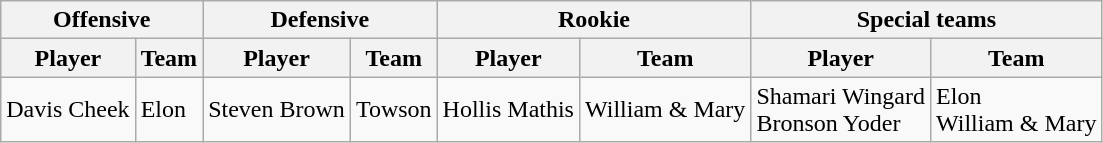<table class="wikitable" border="1">
<tr>
<th colspan="2">Offensive</th>
<th colspan="2">Defensive</th>
<th colspan="2">Rookie</th>
<th colspan="2">Special teams</th>
</tr>
<tr>
<th>Player</th>
<th>Team</th>
<th>Player</th>
<th>Team</th>
<th>Player</th>
<th>Team</th>
<th>Player</th>
<th>Team</th>
</tr>
<tr>
<td>Davis Cheek</td>
<td>Elon</td>
<td>Steven Brown</td>
<td>Towson</td>
<td>Hollis Mathis</td>
<td>William & Mary</td>
<td>Shamari Wingard<br>Bronson Yoder</td>
<td>Elon<br>William & Mary</td>
</tr>
</table>
